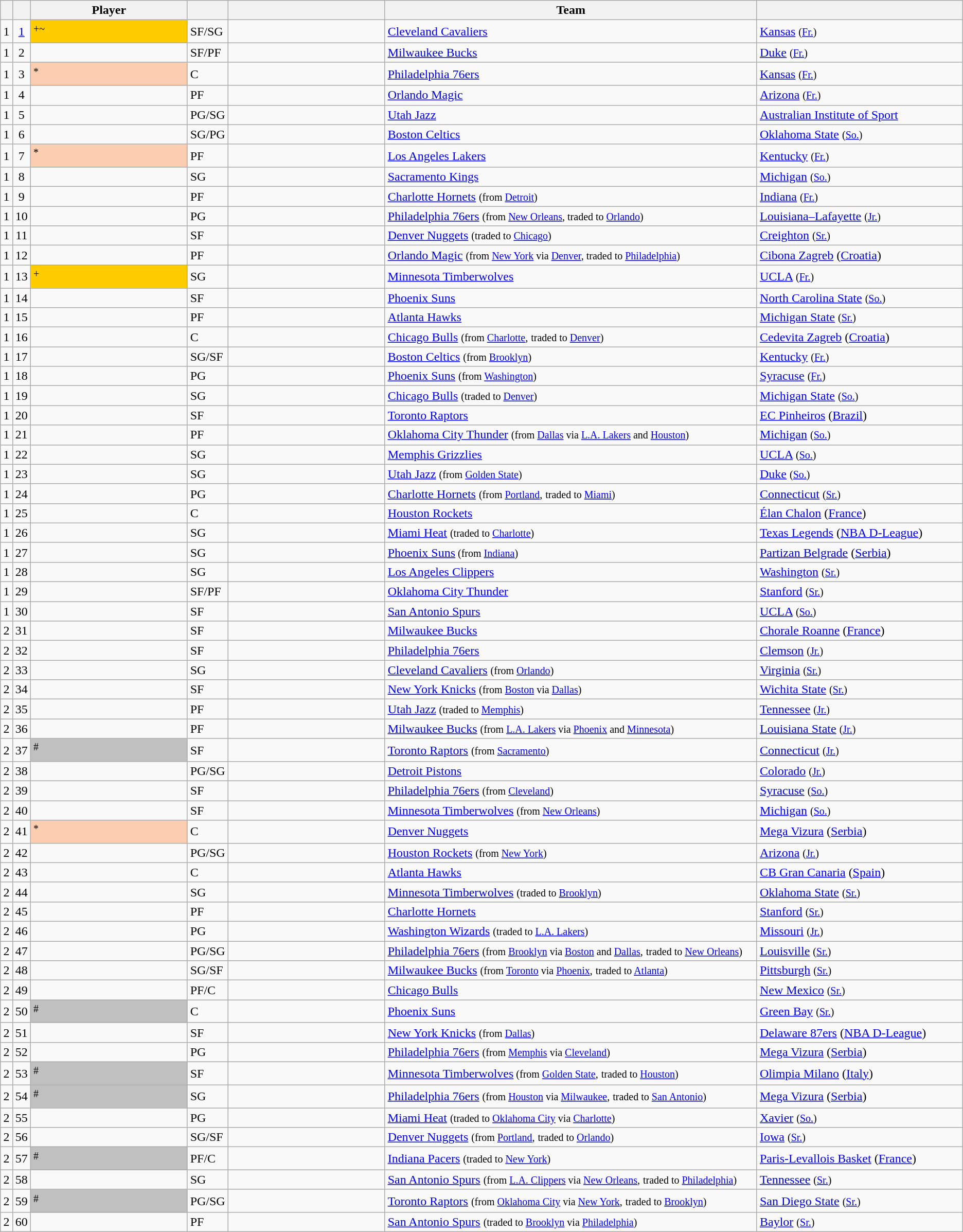<table class="wikitable sortable" style="text-align:left">
<tr>
<th style="width:1%;"></th>
<th style="width:1%;"></th>
<th style="width:16%;">Player</th>
<th style="width:1%;"></th>
<th style="width:16%;"></th>
<th style="width:38%;">Team</th>
<th style="width:21%;"></th>
</tr>
<tr>
<td style="text-align:center;">1</td>
<td style="text-align:center;"><a href='#'>1</a></td>
<td bgcolor="#FFCC00"><sup>+~</sup></td>
<td>SF/SG</td>
<td></td>
<td><a href='#'>Cleveland Cavaliers</a></td>
<td><a href='#'>Kansas</a> <small>(<a href='#'>Fr.</a>)</small></td>
</tr>
<tr>
<td style="text-align:center;">1</td>
<td style="text-align:center;">2</td>
<td></td>
<td>SF/PF</td>
<td></td>
<td><a href='#'>Milwaukee Bucks</a></td>
<td><a href='#'>Duke</a> <small>(<a href='#'>Fr.</a>)</small></td>
</tr>
<tr>
<td style="text-align:center;">1</td>
<td style="text-align:center;">3</td>
<td bgcolor="#FBCEB1"><sup>*</sup></td>
<td>C</td>
<td></td>
<td><a href='#'>Philadelphia 76ers</a></td>
<td><a href='#'>Kansas</a> <small>(<a href='#'>Fr.</a>)</small></td>
</tr>
<tr>
<td style="text-align:center;">1</td>
<td style="text-align:center;">4</td>
<td></td>
<td>PF</td>
<td></td>
<td><a href='#'>Orlando Magic</a></td>
<td><a href='#'>Arizona</a> <small>(<a href='#'>Fr.</a>)</small></td>
</tr>
<tr>
<td style="text-align:center;">1</td>
<td style="text-align:center;">5</td>
<td></td>
<td>PG/SG</td>
<td></td>
<td><a href='#'>Utah Jazz</a></td>
<td><a href='#'>Australian Institute of Sport</a></td>
</tr>
<tr>
<td style="text-align:center;">1</td>
<td style="text-align:center;">6</td>
<td></td>
<td>SG/PG</td>
<td></td>
<td><a href='#'>Boston Celtics</a></td>
<td><a href='#'>Oklahoma State</a> <small>(<a href='#'>So.</a>)</small></td>
</tr>
<tr>
<td style="text-align:center;">1</td>
<td style="text-align:center;">7</td>
<td bgcolor="#FBCEB1"><sup>*</sup></td>
<td>PF</td>
<td></td>
<td><a href='#'>Los Angeles Lakers</a></td>
<td><a href='#'>Kentucky</a> <small>(<a href='#'>Fr.</a>)</small></td>
</tr>
<tr>
<td style="text-align:center;">1</td>
<td style="text-align:center;">8</td>
<td></td>
<td>SG</td>
<td></td>
<td><a href='#'>Sacramento Kings</a></td>
<td><a href='#'>Michigan</a> <small>(<a href='#'>So.</a>)</small></td>
</tr>
<tr>
<td style="text-align:center;">1</td>
<td style="text-align:center;">9</td>
<td></td>
<td>PF</td>
<td></td>
<td><a href='#'>Charlotte Hornets</a> <small>(from <a href='#'>Detroit</a>)</small></td>
<td><a href='#'>Indiana</a> <small>(<a href='#'>Fr.</a>)</small></td>
</tr>
<tr>
<td style="text-align:center;">1</td>
<td style="text-align:center;">10</td>
<td></td>
<td>PG</td>
<td></td>
<td><a href='#'>Philadelphia 76ers</a> <small>(from <a href='#'>New Orleans</a>,</small><small> traded to <a href='#'>Orlando</a>)</small></td>
<td><a href='#'>Louisiana–Lafayette</a> <small>(<a href='#'>Jr.</a>)</small></td>
</tr>
<tr>
<td style="text-align:center;">1</td>
<td style="text-align:center;">11</td>
<td></td>
<td>SF</td>
<td></td>
<td><a href='#'>Denver Nuggets</a> <small>(traded to <a href='#'>Chicago</a>)</small></td>
<td><a href='#'>Creighton</a> <small>(<a href='#'>Sr.</a>)</small></td>
</tr>
<tr>
<td style="text-align:center;">1</td>
<td style="text-align:center;">12</td>
<td></td>
<td>PF</td>
<td></td>
<td><a href='#'>Orlando Magic</a> <small>(from <a href='#'>New York</a> via <a href='#'>Denver</a>,</small><small> traded to <a href='#'>Philadelphia</a>)</small></td>
<td><a href='#'>Cibona Zagreb</a> (<a href='#'>Croatia</a>)</td>
</tr>
<tr>
<td style="text-align:center;">1</td>
<td style="text-align:center;">13</td>
<td bgcolor="#FFCC00"><sup>+</sup></td>
<td>SG</td>
<td></td>
<td><a href='#'>Minnesota Timberwolves</a></td>
<td><a href='#'>UCLA</a> <small>(<a href='#'>Fr.</a>)</small></td>
</tr>
<tr>
<td style="text-align:center;">1</td>
<td style="text-align:center;">14</td>
<td></td>
<td>SF</td>
<td></td>
<td><a href='#'>Phoenix Suns</a></td>
<td><a href='#'>North Carolina State</a> <small>(<a href='#'>So.</a>)</small></td>
</tr>
<tr>
<td style="text-align:center;">1</td>
<td style="text-align:center;">15</td>
<td></td>
<td>PF</td>
<td></td>
<td><a href='#'>Atlanta Hawks</a></td>
<td><a href='#'>Michigan State</a> <small>(<a href='#'>Sr.</a>)</small></td>
</tr>
<tr>
<td style="text-align:center;">1</td>
<td style="text-align:center;">16</td>
<td></td>
<td>C</td>
<td></td>
<td><a href='#'>Chicago Bulls</a> <small>(from <a href='#'>Charlotte</a>,</small> <small>traded to <a href='#'>Denver</a>)</small></td>
<td><a href='#'>Cedevita Zagreb</a> (<a href='#'>Croatia</a>)</td>
</tr>
<tr>
<td style="text-align:center;">1</td>
<td style="text-align:center;">17</td>
<td></td>
<td>SG/SF</td>
<td></td>
<td><a href='#'>Boston Celtics</a> <small>(from <a href='#'>Brooklyn</a>)</small></td>
<td><a href='#'>Kentucky</a> <small>(<a href='#'>Fr.</a>)</small></td>
</tr>
<tr>
<td style="text-align:center;">1</td>
<td style="text-align:center;">18</td>
<td></td>
<td>PG</td>
<td></td>
<td><a href='#'>Phoenix Suns</a> <small>(from <a href='#'>Washington</a>)</small></td>
<td><a href='#'>Syracuse</a> <small>(<a href='#'>Fr.</a>)</small></td>
</tr>
<tr>
<td style="text-align:center;">1</td>
<td style="text-align:center;">19</td>
<td></td>
<td>SG</td>
<td></td>
<td><a href='#'>Chicago Bulls</a> <small>(traded to <a href='#'>Denver</a>)</small></td>
<td><a href='#'>Michigan State</a> <small>(<a href='#'>So.</a>)</small></td>
</tr>
<tr>
<td style="text-align:center;">1</td>
<td style="text-align:center;">20</td>
<td></td>
<td>SF</td>
<td></td>
<td><a href='#'>Toronto Raptors</a></td>
<td><a href='#'>EC Pinheiros</a> (<a href='#'>Brazil</a>)</td>
</tr>
<tr>
<td style="text-align:center;">1</td>
<td style="text-align:center;">21</td>
<td></td>
<td>PF</td>
<td></td>
<td><a href='#'>Oklahoma City Thunder</a> <small>(from <a href='#'>Dallas</a> via <a href='#'>L.A. Lakers</a> and <a href='#'>Houston</a>)</small></td>
<td><a href='#'>Michigan</a> <small>(<a href='#'>So.</a>)</small></td>
</tr>
<tr>
<td style="text-align:center;">1</td>
<td style="text-align:center;">22</td>
<td></td>
<td>SG</td>
<td></td>
<td><a href='#'>Memphis Grizzlies</a></td>
<td><a href='#'>UCLA</a> <small>(<a href='#'>So.</a>)</small></td>
</tr>
<tr>
<td style="text-align:center;">1</td>
<td style="text-align:center;">23</td>
<td></td>
<td>SG</td>
<td></td>
<td><a href='#'>Utah Jazz</a> <small>(from <a href='#'>Golden State</a>)</small></td>
<td><a href='#'>Duke</a> <small>(<a href='#'>So.</a>)</small></td>
</tr>
<tr>
<td style="text-align:center;">1</td>
<td style="text-align:center;">24</td>
<td></td>
<td>PG</td>
<td></td>
<td><a href='#'>Charlotte Hornets</a> <small>(from <a href='#'>Portland</a>,</small> <small>traded to <a href='#'>Miami</a>)</small></td>
<td><a href='#'>Connecticut</a> <small>(<a href='#'>Sr.</a>)</small></td>
</tr>
<tr>
<td style="text-align:center;">1</td>
<td style="text-align:center;">25</td>
<td></td>
<td>C</td>
<td></td>
<td><a href='#'>Houston Rockets</a></td>
<td><a href='#'>Élan Chalon</a> (<a href='#'>France</a>)</td>
</tr>
<tr>
<td style="text-align:center;">1</td>
<td style="text-align:center;">26</td>
<td></td>
<td>SG</td>
<td></td>
<td><a href='#'>Miami Heat</a> <small>(traded to <a href='#'>Charlotte</a>)</small></td>
<td><a href='#'>Texas Legends</a> (<a href='#'>NBA D-League</a>)</td>
</tr>
<tr>
<td style="text-align:center;">1</td>
<td style="text-align:center;">27</td>
<td></td>
<td>SG</td>
<td></td>
<td><a href='#'>Phoenix Suns</a><small> (from <a href='#'>Indiana</a>)</small></td>
<td><a href='#'>Partizan Belgrade</a> (<a href='#'>Serbia</a>)</td>
</tr>
<tr>
<td style="text-align:center;">1</td>
<td style="text-align:center;">28</td>
<td></td>
<td>SG</td>
<td></td>
<td><a href='#'>Los Angeles Clippers</a></td>
<td><a href='#'>Washington</a> <small>(<a href='#'>Sr.</a>)</small></td>
</tr>
<tr>
<td style="text-align:center;">1</td>
<td style="text-align:center;">29</td>
<td></td>
<td>SF/PF</td>
<td></td>
<td><a href='#'>Oklahoma City Thunder</a></td>
<td><a href='#'>Stanford</a> <small>(<a href='#'>Sr.</a>)</small></td>
</tr>
<tr>
<td style="text-align:center;">1</td>
<td style="text-align:center;">30</td>
<td></td>
<td>SF</td>
<td></td>
<td><a href='#'>San Antonio Spurs</a></td>
<td><a href='#'>UCLA</a> <small>(<a href='#'>So.</a>)</small></td>
</tr>
<tr>
<td style="text-align:center;">2</td>
<td style="text-align:center;">31</td>
<td></td>
<td>SF</td>
<td></td>
<td><a href='#'>Milwaukee Bucks</a></td>
<td><a href='#'>Chorale Roanne</a> (<a href='#'>France</a>)</td>
</tr>
<tr>
<td style="text-align:center;">2</td>
<td style="text-align:center;">32</td>
<td></td>
<td>SF</td>
<td></td>
<td><a href='#'>Philadelphia 76ers</a></td>
<td><a href='#'>Clemson</a> <small>(<a href='#'>Jr.</a>)</small></td>
</tr>
<tr>
<td style="text-align:center;">2</td>
<td style="text-align:center;">33</td>
<td></td>
<td>SG</td>
<td></td>
<td><a href='#'>Cleveland Cavaliers</a> <small>(from <a href='#'>Orlando</a>)</small></td>
<td><a href='#'>Virginia</a> <small>(<a href='#'>Sr.</a>)</small></td>
</tr>
<tr>
<td style="text-align:center;">2</td>
<td style="text-align:center;">34</td>
<td></td>
<td>SF</td>
<td></td>
<td><a href='#'>New York Knicks</a> <small>(from <a href='#'>Boston</a> via <a href='#'>Dallas</a>)</small></td>
<td><a href='#'>Wichita State</a> <small>(<a href='#'>Sr.</a>)</small></td>
</tr>
<tr>
<td style="text-align:center;">2</td>
<td style="text-align:center;">35</td>
<td></td>
<td>PF</td>
<td></td>
<td><a href='#'>Utah Jazz</a> <small>(traded to <a href='#'>Memphis</a>)</small></td>
<td><a href='#'>Tennessee</a> <small>(<a href='#'>Jr.</a>)</small></td>
</tr>
<tr>
<td style="text-align:center;">2</td>
<td style="text-align:center;">36</td>
<td></td>
<td>PF</td>
<td></td>
<td><a href='#'>Milwaukee Bucks</a> <small>(from <a href='#'>L.A. Lakers</a> via <a href='#'>Phoenix</a> and <a href='#'>Minnesota</a>)</small></td>
<td><a href='#'>Louisiana State</a> <small>(<a href='#'>Jr.</a>)</small></td>
</tr>
<tr>
<td style="text-align:center;">2</td>
<td style="text-align:center;">37</td>
<td bgcolor="C0C0C0"><sup>#</sup></td>
<td>SF</td>
<td></td>
<td><a href='#'>Toronto Raptors</a> <small>(from <a href='#'>Sacramento</a>)</small></td>
<td><a href='#'>Connecticut</a> <small>(<a href='#'>Jr.</a>)</small></td>
</tr>
<tr>
<td style="text-align:center;">2</td>
<td style="text-align:center;">38</td>
<td></td>
<td>PG/SG</td>
<td></td>
<td><a href='#'>Detroit Pistons</a></td>
<td><a href='#'>Colorado</a> <small>(<a href='#'>Jr.</a>)</small></td>
</tr>
<tr>
<td style="text-align:center;">2</td>
<td style="text-align:center;">39</td>
<td></td>
<td>SF</td>
<td></td>
<td><a href='#'>Philadelphia 76ers</a> <small>(from <a href='#'>Cleveland</a>)</small></td>
<td><a href='#'>Syracuse</a> <small>(<a href='#'>So.</a>)</small></td>
</tr>
<tr>
<td style="text-align:center;">2</td>
<td style="text-align:center;">40</td>
<td></td>
<td>SF</td>
<td></td>
<td><a href='#'>Minnesota Timberwolves</a> <small>(from <a href='#'>New Orleans</a>)</small></td>
<td><a href='#'>Michigan</a> <small>(<a href='#'>So.</a>)</small></td>
</tr>
<tr>
<td style="text-align:center;">2</td>
<td style="text-align:center;">41</td>
<td bgcolor="#FBCEB1"><sup>*</sup></td>
<td>C</td>
<td></td>
<td><a href='#'>Denver Nuggets</a></td>
<td><a href='#'>Mega Vizura</a> (<a href='#'>Serbia</a>)</td>
</tr>
<tr>
<td style="text-align:center;">2</td>
<td style="text-align:center;">42</td>
<td></td>
<td>PG/SG</td>
<td></td>
<td><a href='#'>Houston Rockets</a> <small>(from <a href='#'>New York</a>)</small></td>
<td><a href='#'>Arizona</a> <small>(<a href='#'>Jr.</a>)</small></td>
</tr>
<tr>
<td style="text-align:center;">2</td>
<td style="text-align:center;">43</td>
<td></td>
<td>C</td>
<td></td>
<td><a href='#'>Atlanta Hawks</a></td>
<td><a href='#'>CB Gran Canaria</a> (<a href='#'>Spain</a>)</td>
</tr>
<tr>
<td style="text-align:center;">2</td>
<td style="text-align:center;">44</td>
<td></td>
<td>SG</td>
<td></td>
<td><a href='#'>Minnesota Timberwolves</a> <small>(traded to <a href='#'>Brooklyn</a>)</small></td>
<td><a href='#'>Oklahoma State</a> <small>(<a href='#'>Sr.</a>)</small></td>
</tr>
<tr>
<td style="text-align:center;">2</td>
<td style="text-align:center;">45</td>
<td></td>
<td>PF</td>
<td></td>
<td><a href='#'>Charlotte Hornets</a></td>
<td><a href='#'>Stanford</a> <small>(<a href='#'>Sr.</a>)</small></td>
</tr>
<tr>
<td style="text-align:center;">2</td>
<td style="text-align:center;">46</td>
<td></td>
<td>PG</td>
<td></td>
<td><a href='#'>Washington Wizards</a> <small>(traded to <a href='#'>L.A. Lakers</a>)</small></td>
<td><a href='#'>Missouri</a> <small>(<a href='#'>Jr.</a>)</small></td>
</tr>
<tr>
<td style="text-align:center;">2</td>
<td style="text-align:center;">47</td>
<td></td>
<td>PG/SG</td>
<td></td>
<td><a href='#'>Philadelphia 76ers</a> <small>(from <a href='#'>Brooklyn</a> via <a href='#'>Boston</a> and <a href='#'>Dallas</a>,</small> <small>traded to <a href='#'>New Orleans</a>)</small></td>
<td><a href='#'>Louisville</a> <small>(<a href='#'>Sr.</a>)</small></td>
</tr>
<tr>
<td style="text-align:center;">2</td>
<td style="text-align:center;">48</td>
<td></td>
<td>SG/SF</td>
<td></td>
<td><a href='#'>Milwaukee Bucks</a> <small>(from <a href='#'>Toronto</a> via <a href='#'>Phoenix</a>,</small> <small>traded to <a href='#'>Atlanta</a>)</small></td>
<td><a href='#'>Pittsburgh</a> <small>(<a href='#'>Sr.</a>)</small></td>
</tr>
<tr>
<td style="text-align:center;">2</td>
<td style="text-align:center;">49</td>
<td></td>
<td>PF/C</td>
<td></td>
<td><a href='#'>Chicago Bulls</a></td>
<td><a href='#'>New Mexico</a> <small>(<a href='#'>Sr.</a>)</small></td>
</tr>
<tr>
<td style="text-align:center;">2</td>
<td style="text-align:center;">50</td>
<td bgcolor="C0C0C0"><sup>#</sup></td>
<td>C</td>
<td></td>
<td><a href='#'>Phoenix Suns</a></td>
<td><a href='#'>Green Bay</a> <small>(<a href='#'>Sr.</a>)</small></td>
</tr>
<tr>
<td style="text-align:center;">2</td>
<td style="text-align:center;">51</td>
<td></td>
<td>SF</td>
<td></td>
<td><a href='#'>New York Knicks</a> <small>(from <a href='#'>Dallas</a>)</small></td>
<td><a href='#'>Delaware 87ers</a> (<a href='#'>NBA D-League</a>)</td>
</tr>
<tr>
<td style="text-align:center;">2</td>
<td style="text-align:center;">52</td>
<td></td>
<td>PG</td>
<td></td>
<td><a href='#'>Philadelphia 76ers</a> <small>(from <a href='#'>Memphis</a> via <a href='#'>Cleveland</a>)</small></td>
<td><a href='#'>Mega Vizura</a> (<a href='#'>Serbia</a>)</td>
</tr>
<tr>
<td style="text-align:center;">2</td>
<td style="text-align:center;">53</td>
<td bgcolor="C0C0C0"><sup>#</sup></td>
<td>SF</td>
<td></td>
<td><a href='#'>Minnesota Timberwolves</a><small> (from <a href='#'>Golden State</a>,</small> <small>traded to <a href='#'>Houston</a>)</small></td>
<td><a href='#'>Olimpia Milano</a> (<a href='#'>Italy</a>)</td>
</tr>
<tr>
<td style="text-align:center;">2</td>
<td style="text-align:center;">54</td>
<td bgcolor="C0C0C0"><sup>#</sup></td>
<td>SG</td>
<td></td>
<td><a href='#'>Philadelphia 76ers</a> <small>(from <a href='#'>Houston</a> via <a href='#'>Milwaukee</a>,</small> <small>traded to <a href='#'>San Antonio</a>)</small></td>
<td><a href='#'>Mega Vizura</a> (<a href='#'>Serbia</a>)</td>
</tr>
<tr>
<td style="text-align:center;">2</td>
<td style="text-align:center;">55</td>
<td></td>
<td>PG</td>
<td></td>
<td><a href='#'>Miami Heat</a> <small>(traded to <a href='#'>Oklahoma City</a> via <a href='#'>Charlotte</a>)</small></td>
<td><a href='#'>Xavier</a> <small>(<a href='#'>So.</a>)</small></td>
</tr>
<tr>
<td style="text-align:center;">2</td>
<td style="text-align:center;">56</td>
<td></td>
<td>SG/SF</td>
<td></td>
<td><a href='#'>Denver Nuggets</a> <small>(from <a href='#'>Portland</a>,</small> <small>traded to <a href='#'>Orlando</a>)</small></td>
<td><a href='#'>Iowa</a> <small>(<a href='#'>Sr.</a>)</small></td>
</tr>
<tr>
<td style="text-align:center;">2</td>
<td style="text-align:center;">57</td>
<td bgcolor="C0C0C0"><sup>#</sup></td>
<td>PF/C</td>
<td></td>
<td><a href='#'>Indiana Pacers</a> <small>(traded to <a href='#'>New York</a>)</small></td>
<td><a href='#'>Paris-Levallois Basket</a> (<a href='#'>France</a>)</td>
</tr>
<tr>
<td style="text-align:center;">2</td>
<td style="text-align:center;">58</td>
<td></td>
<td>SG</td>
<td></td>
<td><a href='#'>San Antonio Spurs</a> <small>(from <a href='#'>L.A. Clippers</a> via <a href='#'>New Orleans</a>,</small> <small>traded to <a href='#'>Philadelphia</a>)</small></td>
<td><a href='#'>Tennessee</a> <small>(<a href='#'>Sr.</a>)</small></td>
</tr>
<tr>
<td style="text-align:center;">2</td>
<td style="text-align:center;">59</td>
<td bgcolor="C0C0C0"><sup>#</sup></td>
<td>PG/SG</td>
<td></td>
<td><a href='#'>Toronto Raptors</a> <small>(from <a href='#'>Oklahoma City</a> via <a href='#'>New York</a>,</small> <small>traded to <a href='#'>Brooklyn</a>)</small></td>
<td><a href='#'>San Diego State</a> <small>(<a href='#'>Sr.</a>)</small></td>
</tr>
<tr>
<td style="text-align:center;">2</td>
<td style="text-align:center;">60</td>
<td></td>
<td>PF</td>
<td></td>
<td><a href='#'>San Antonio Spurs</a> <small>(traded to <a href='#'>Brooklyn</a> via <a href='#'>Philadelphia</a>)</small></td>
<td><a href='#'>Baylor</a> <small>(<a href='#'>Sr.</a>)</small></td>
</tr>
</table>
